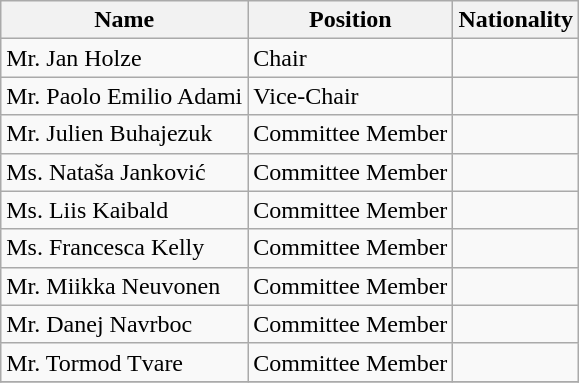<table class="wikitable">
<tr>
<th>Name</th>
<th>Position</th>
<th>Nationality</th>
</tr>
<tr>
<td>Mr. Jan Holze</td>
<td>Chair</td>
<td></td>
</tr>
<tr>
<td>Mr. Paolo  Emilio  Adami</td>
<td>Vice-Chair</td>
<td></td>
</tr>
<tr>
<td>Mr. Julien  Buhajezuk</td>
<td>Committee Member</td>
<td></td>
</tr>
<tr>
<td>Ms. Nataša Janković</td>
<td>Committee Member</td>
<td></td>
</tr>
<tr>
<td>Ms. Liis  Kaibald</td>
<td>Committee Member</td>
<td></td>
</tr>
<tr>
<td>Ms. Francesca Kelly</td>
<td>Committee Member</td>
<td></td>
</tr>
<tr>
<td>Mr. Miikka   Neuvonen</td>
<td>Committee Member</td>
<td></td>
</tr>
<tr>
<td>Mr. Danej Navrboc</td>
<td>Committee Member</td>
<td></td>
</tr>
<tr>
<td>Mr. Tormod Tvare</td>
<td>Committee Member</td>
<td></td>
</tr>
<tr>
</tr>
</table>
